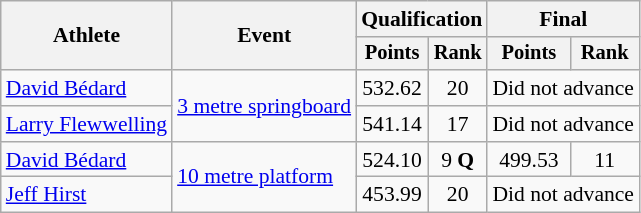<table class="wikitable" style="font-size:90%">
<tr>
<th rowspan=2>Athlete</th>
<th rowspan=2>Event</th>
<th colspan=2>Qualification</th>
<th colspan=2>Final</th>
</tr>
<tr style="font-size:95%">
<th>Points</th>
<th>Rank</th>
<th>Points</th>
<th>Rank</th>
</tr>
<tr align=center>
<td align=left><a href='#'>David Bédard</a></td>
<td align=left rowspan=2><a href='#'>3 metre springboard</a></td>
<td>532.62</td>
<td>20</td>
<td colspan=2>Did not advance</td>
</tr>
<tr align=center>
<td align=left><a href='#'>Larry Flewwelling</a></td>
<td>541.14</td>
<td>17</td>
<td colspan=2>Did not advance</td>
</tr>
<tr align=center>
<td align=left><a href='#'>David Bédard</a></td>
<td align=left rowspan=2><a href='#'>10 metre platform</a></td>
<td>524.10</td>
<td>9 <strong>Q</strong></td>
<td>499.53</td>
<td>11</td>
</tr>
<tr align=center>
<td align=left><a href='#'>Jeff Hirst</a></td>
<td>453.99</td>
<td>20</td>
<td colspan=2>Did not advance</td>
</tr>
</table>
